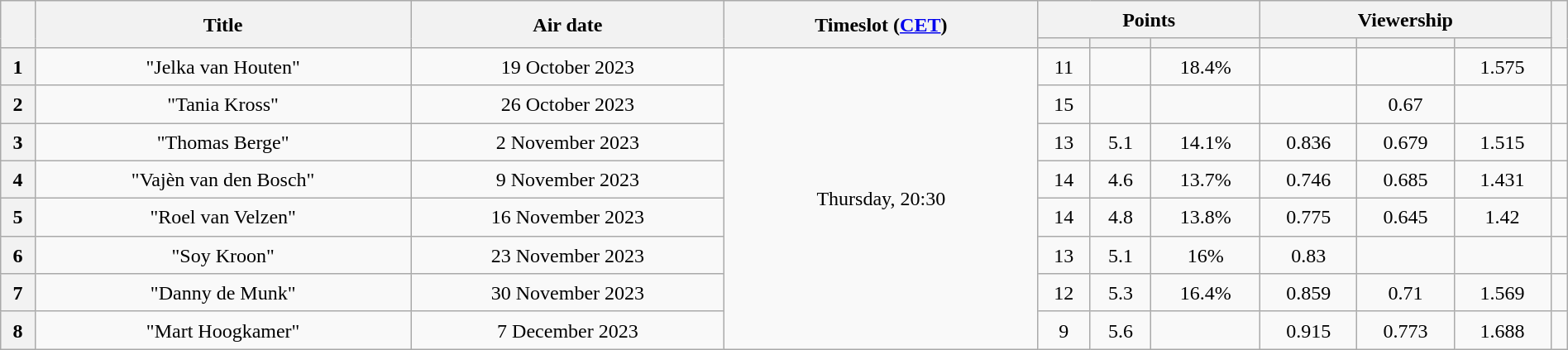<table class="sortable wikitable plainrowheaders mw-collapsible" style="text-align:center; line-height:23px; width:100%;">
<tr>
<th rowspan=2 class="unsortable"></th>
<th rowspan=2 class="unsortable" width=24%>Title</th>
<th rowspan=2 class="unsortable" width=20%>Air date</th>
<th rowspan=2 class="unsortable" width=20%>Timeslot (<a href='#'>CET</a>)</th>
<th colspan=3>Points</th>
<th colspan=3>Viewership</th>
<th class="unsortable" rowspan=2></th>
</tr>
<tr>
<th class="unsortable"></th>
<th></th>
<th></th>
<th></th>
<th></th>
<th></th>
</tr>
<tr>
<th>1</th>
<td>"Jelka van Houten"</td>
<td>19 October 2023</td>
<td rowspan="8">Thursday, 20:30</td>
<td>11</td>
<td></td>
<td>18.4%</td>
<td></td>
<td></td>
<td>1.575</td>
<td></td>
</tr>
<tr>
<th>2</th>
<td>"Tania Kross"</td>
<td>26 October 2023</td>
<td>15</td>
<td></td>
<td></td>
<td></td>
<td>0.67</td>
<td></td>
<td></td>
</tr>
<tr>
<th>3</th>
<td>"Thomas Berge"</td>
<td>2 November 2023</td>
<td>13</td>
<td>5.1</td>
<td>14.1%</td>
<td>0.836</td>
<td>0.679</td>
<td>1.515</td>
<td></td>
</tr>
<tr>
<th>4</th>
<td>"Vajèn van den Bosch"</td>
<td>9 November 2023</td>
<td>14</td>
<td>4.6</td>
<td>13.7%</td>
<td>0.746</td>
<td>0.685</td>
<td>1.431</td>
<td></td>
</tr>
<tr>
<th>5</th>
<td>"Roel van Velzen"</td>
<td>16 November 2023</td>
<td>14</td>
<td>4.8</td>
<td>13.8%</td>
<td>0.775</td>
<td>0.645</td>
<td>1.42</td>
<td></td>
</tr>
<tr>
<th>6</th>
<td>"Soy Kroon"</td>
<td>23 November 2023</td>
<td>13</td>
<td>5.1</td>
<td>16%</td>
<td>0.83</td>
<td></td>
<td></td>
<td></td>
</tr>
<tr>
<th>7</th>
<td>"Danny de Munk"</td>
<td>30 November 2023</td>
<td>12</td>
<td>5.3</td>
<td>16.4%</td>
<td>0.859</td>
<td>0.71</td>
<td>1.569</td>
<td></td>
</tr>
<tr>
<th>8</th>
<td>"Mart Hoogkamer"</td>
<td>7 December 2023</td>
<td>9</td>
<td>5.6</td>
<td></td>
<td>0.915</td>
<td>0.773</td>
<td>1.688</td>
<td></td>
</tr>
</table>
